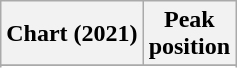<table class="wikitable plainrowheaders">
<tr>
<th>Chart (2021)</th>
<th>Peak<br>position</th>
</tr>
<tr>
</tr>
<tr>
</tr>
<tr>
</tr>
<tr>
</tr>
<tr>
</tr>
<tr>
</tr>
<tr>
</tr>
<tr>
</tr>
</table>
